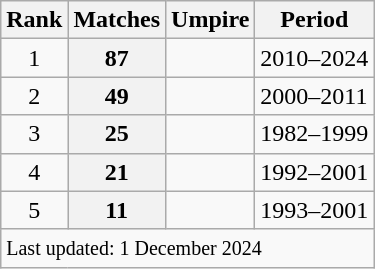<table class="wikitable plainrowheaders sortable">
<tr>
<th scope=col>Rank</th>
<th scope=col>Matches</th>
<th scope=col>Umpire</th>
<th scope=col>Period</th>
</tr>
<tr>
<td style="text-align:center">1</td>
<th scope=row style=text-align:center;>87</th>
<td></td>
<td>2010–2024</td>
</tr>
<tr>
<td style="text-align:center">2</td>
<th scope=row style=text-align:center;>49</th>
<td></td>
<td>2000–2011</td>
</tr>
<tr>
<td style="text-align:center">3</td>
<th scope=row style=text-align:center;>25</th>
<td></td>
<td>1982–1999</td>
</tr>
<tr>
<td style="text-align:center">4</td>
<th scope=row style=text-align:center;>21</th>
<td></td>
<td>1992–2001</td>
</tr>
<tr>
<td style="text-align:center">5</td>
<th scope=row style=text-align:center;>11</th>
<td></td>
<td>1993–2001</td>
</tr>
<tr class=sortbottom>
<td colspan=4><small>Last updated: 1 December 2024</small></td>
</tr>
</table>
